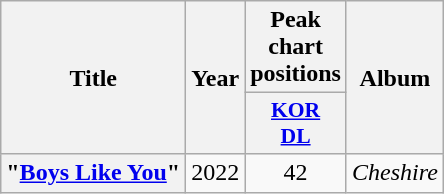<table class="wikitable plainrowheaders" style="text-align:center">
<tr>
<th scope="col" rowspan="2">Title</th>
<th scope="col" rowspan="2">Year</th>
<th scope="col" colspan="1">Peak chart positions</th>
<th scope="col" rowspan="2">Album</th>
</tr>
<tr>
<th scope="col" style="width:2.8em;font-size:90%"><a href='#'>KOR<br>DL</a><br></th>
</tr>
<tr>
<th scope="row">"<a href='#'>Boys Like You</a>"</th>
<td>2022</td>
<td>42</td>
<td><em>Cheshire</em></td>
</tr>
</table>
